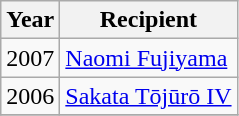<table class="wikitable">
<tr>
<th>Year</th>
<th>Recipient</th>
</tr>
<tr>
<td>2007</td>
<td><a href='#'>Naomi Fujiyama</a></td>
</tr>
<tr>
<td>2006</td>
<td><a href='#'>Sakata Tōjūrō IV</a></td>
</tr>
<tr>
</tr>
</table>
